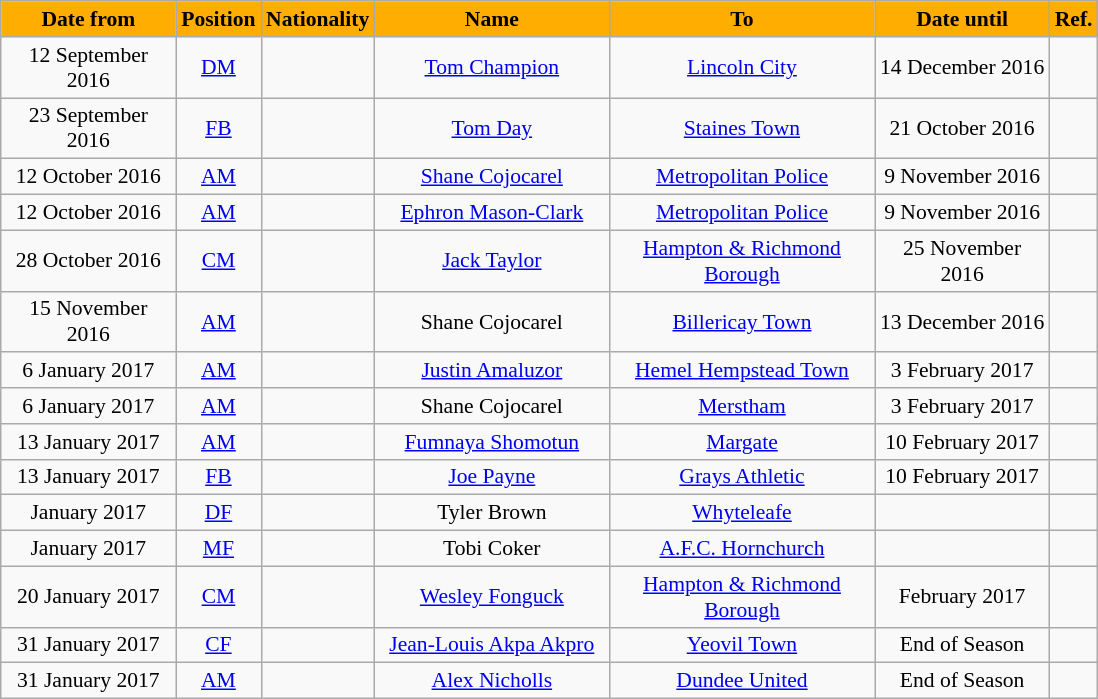<table class="wikitable"  style="text-align:center; font-size:90%; ">
<tr>
<th style="background:#FFAD00; color:black; width:110px;">Date from</th>
<th style="background:#FFAD00; color:black; width:50px;">Position</th>
<th style="background:#FFAD00; color:black; width:50px;">Nationality</th>
<th style="background:#FFAD00; color:black; width:150px;">Name</th>
<th style="background:#FFAD00; color:black; width:170px;">To</th>
<th style="background:#FFAD00; color:black; width:110px;">Date until</th>
<th style="background:#FFAD00; color:black; width:25px;">Ref.</th>
</tr>
<tr>
<td>12 September 2016</td>
<td><a href='#'>DM</a></td>
<td></td>
<td><a href='#'>Tom Champion</a></td>
<td><a href='#'>Lincoln City</a></td>
<td>14 December 2016</td>
<td></td>
</tr>
<tr>
<td>23 September 2016</td>
<td><a href='#'>FB</a></td>
<td></td>
<td><a href='#'>Tom Day</a></td>
<td><a href='#'>Staines Town</a></td>
<td>21 October 2016</td>
<td></td>
</tr>
<tr>
<td>12 October 2016</td>
<td><a href='#'>AM</a></td>
<td></td>
<td><a href='#'>Shane Cojocarel</a></td>
<td><a href='#'>Metropolitan Police</a></td>
<td>9 November 2016</td>
<td></td>
</tr>
<tr>
<td>12 October 2016</td>
<td><a href='#'>AM</a></td>
<td></td>
<td><a href='#'>Ephron Mason-Clark</a></td>
<td><a href='#'>Metropolitan Police</a></td>
<td>9 November 2016</td>
<td></td>
</tr>
<tr>
<td>28 October 2016</td>
<td><a href='#'>CM</a></td>
<td></td>
<td><a href='#'>Jack Taylor</a></td>
<td><a href='#'>Hampton & Richmond Borough</a></td>
<td>25 November 2016</td>
<td></td>
</tr>
<tr>
<td>15 November 2016</td>
<td><a href='#'>AM</a></td>
<td></td>
<td>Shane Cojocarel</td>
<td><a href='#'>Billericay Town</a></td>
<td>13 December 2016</td>
<td></td>
</tr>
<tr>
<td>6 January 2017</td>
<td><a href='#'>AM</a></td>
<td></td>
<td><a href='#'>Justin Amaluzor</a></td>
<td><a href='#'>Hemel Hempstead Town</a></td>
<td>3 February 2017</td>
<td></td>
</tr>
<tr>
<td>6 January 2017</td>
<td><a href='#'>AM</a></td>
<td></td>
<td>Shane Cojocarel</td>
<td><a href='#'>Merstham</a></td>
<td>3 February 2017</td>
<td></td>
</tr>
<tr>
<td>13 January 2017</td>
<td><a href='#'>AM</a></td>
<td></td>
<td><a href='#'>Fumnaya Shomotun</a></td>
<td><a href='#'>Margate</a></td>
<td>10 February 2017</td>
<td></td>
</tr>
<tr>
<td>13 January 2017</td>
<td><a href='#'>FB</a></td>
<td></td>
<td><a href='#'>Joe Payne</a></td>
<td><a href='#'>Grays Athletic</a></td>
<td>10 February 2017</td>
<td></td>
</tr>
<tr>
<td>January 2017</td>
<td><a href='#'>DF</a></td>
<td></td>
<td>Tyler Brown</td>
<td><a href='#'>Whyteleafe</a></td>
<td></td>
<td></td>
</tr>
<tr>
<td>January 2017</td>
<td><a href='#'>MF</a></td>
<td></td>
<td>Tobi Coker</td>
<td><a href='#'>A.F.C. Hornchurch</a></td>
<td></td>
<td></td>
</tr>
<tr>
<td>20 January 2017</td>
<td><a href='#'>CM</a></td>
<td></td>
<td><a href='#'>Wesley Fonguck</a></td>
<td><a href='#'>Hampton & Richmond Borough</a></td>
<td>February 2017</td>
<td></td>
</tr>
<tr>
<td>31 January 2017</td>
<td><a href='#'>CF</a></td>
<td></td>
<td><a href='#'>Jean-Louis Akpa Akpro</a></td>
<td><a href='#'>Yeovil Town</a></td>
<td>End of Season</td>
<td></td>
</tr>
<tr>
<td>31 January 2017</td>
<td><a href='#'>AM</a></td>
<td></td>
<td><a href='#'>Alex Nicholls</a></td>
<td><a href='#'>Dundee United</a></td>
<td>End of Season</td>
<td></td>
</tr>
</table>
